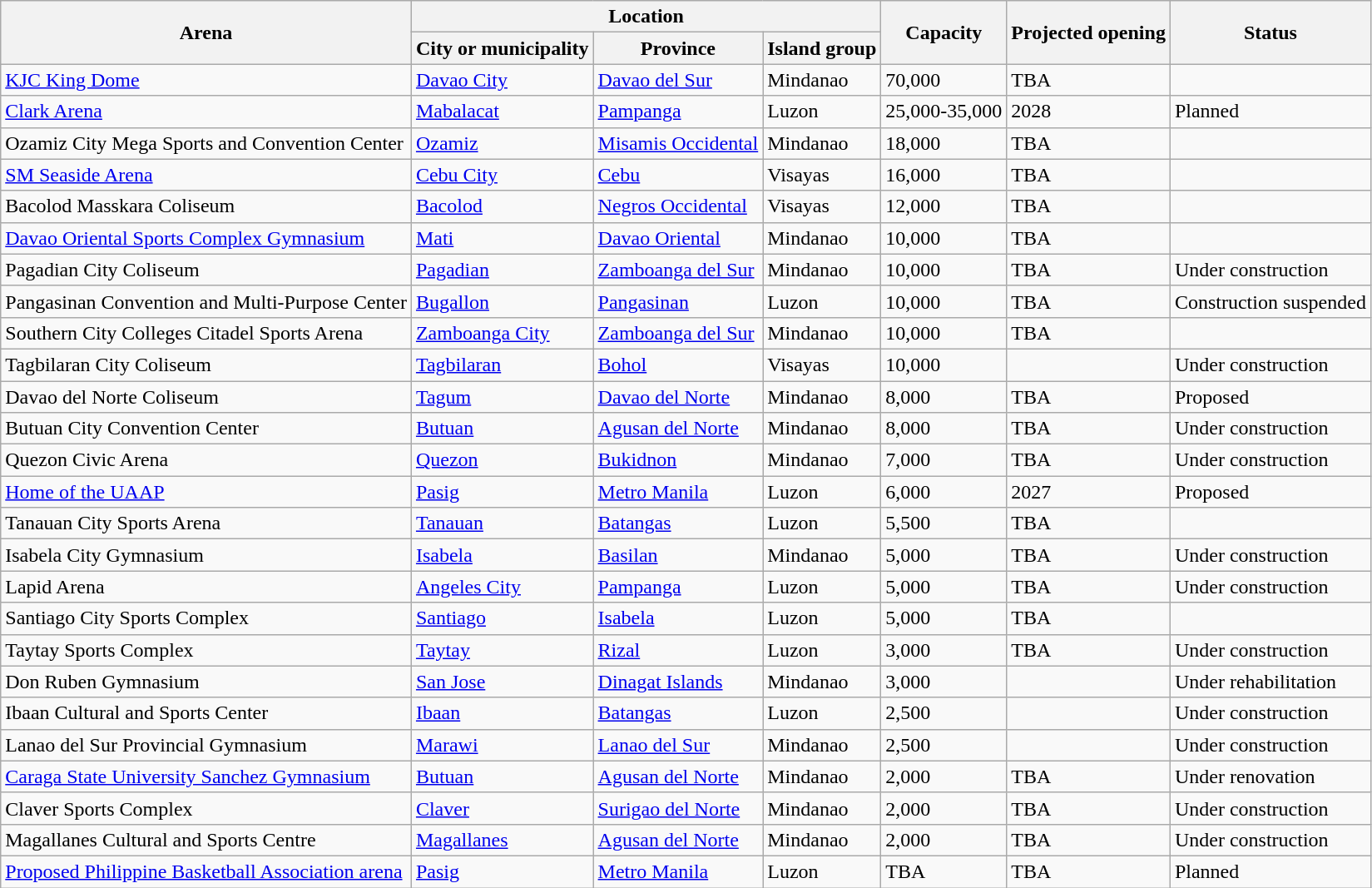<table class="wikitable sortable">
<tr>
<th rowspan=2>Arena</th>
<th colspan=3>Location</th>
<th rowspan=2>Capacity</th>
<th rowspan=2>Projected opening</th>
<th rowspan=2>Status</th>
</tr>
<tr>
<th>City or municipality</th>
<th>Province</th>
<th>Island group</th>
</tr>
<tr>
<td><a href='#'>KJC King Dome</a></td>
<td><a href='#'>Davao City</a></td>
<td><a href='#'>Davao del Sur</a></td>
<td>Mindanao</td>
<td>70,000</td>
<td>TBA</td>
<td></td>
</tr>
<tr>
<td><a href='#'>Clark Arena</a></td>
<td><a href='#'>Mabalacat</a></td>
<td><a href='#'>Pampanga</a></td>
<td>Luzon</td>
<td>25,000-35,000</td>
<td>2028</td>
<td>Planned</td>
</tr>
<tr>
<td>Ozamiz City Mega Sports and Convention Center</td>
<td><a href='#'>Ozamiz</a></td>
<td><a href='#'>Misamis Occidental</a></td>
<td>Mindanao</td>
<td>18,000</td>
<td>TBA</td>
<td></td>
</tr>
<tr>
<td><a href='#'>SM Seaside Arena</a></td>
<td><a href='#'>Cebu City</a></td>
<td><a href='#'>Cebu</a></td>
<td>Visayas</td>
<td>16,000</td>
<td>TBA</td>
<td></td>
</tr>
<tr>
<td>Bacolod Masskara Coliseum</td>
<td><a href='#'>Bacolod</a></td>
<td><a href='#'>Negros Occidental</a></td>
<td>Visayas</td>
<td>12,000</td>
<td>TBA</td>
<td></td>
</tr>
<tr>
<td><a href='#'>Davao Oriental Sports Complex Gymnasium</a></td>
<td><a href='#'>Mati</a></td>
<td><a href='#'>Davao Oriental</a></td>
<td>Mindanao</td>
<td>10,000</td>
<td>TBA</td>
<td></td>
</tr>
<tr>
<td>Pagadian City Coliseum</td>
<td><a href='#'>Pagadian</a></td>
<td><a href='#'>Zamboanga del Sur</a></td>
<td>Mindanao</td>
<td>10,000</td>
<td>TBA</td>
<td>Under construction</td>
</tr>
<tr>
<td>Pangasinan Convention and Multi-Purpose Center</td>
<td><a href='#'>Bugallon</a></td>
<td><a href='#'>Pangasinan</a></td>
<td>Luzon</td>
<td>10,000</td>
<td>TBA</td>
<td>Construction suspended</td>
</tr>
<tr>
<td>Southern City Colleges Citadel Sports Arena</td>
<td><a href='#'>Zamboanga City</a></td>
<td><a href='#'>Zamboanga del Sur</a></td>
<td>Mindanao</td>
<td>10,000</td>
<td>TBA</td>
<td></td>
</tr>
<tr>
<td>Tagbilaran City Coliseum</td>
<td><a href='#'>Tagbilaran</a></td>
<td><a href='#'>Bohol</a></td>
<td>Visayas</td>
<td>10,000</td>
<td></td>
<td>Under construction</td>
</tr>
<tr>
<td>Davao del Norte Coliseum</td>
<td><a href='#'>Tagum</a></td>
<td><a href='#'>Davao del Norte</a></td>
<td>Mindanao</td>
<td>8,000</td>
<td>TBA</td>
<td>Proposed</td>
</tr>
<tr>
<td>Butuan City Convention Center</td>
<td><a href='#'>Butuan</a></td>
<td><a href='#'>Agusan del Norte</a></td>
<td>Mindanao</td>
<td>8,000</td>
<td>TBA</td>
<td>Under construction</td>
</tr>
<tr>
<td>Quezon Civic Arena</td>
<td><a href='#'>Quezon</a></td>
<td><a href='#'>Bukidnon</a></td>
<td>Mindanao</td>
<td>7,000</td>
<td>TBA</td>
<td>Under construction</td>
</tr>
<tr>
<td><a href='#'>Home of the UAAP</a></td>
<td><a href='#'>Pasig</a></td>
<td><a href='#'>Metro Manila</a></td>
<td>Luzon</td>
<td>6,000</td>
<td>2027</td>
<td>Proposed</td>
</tr>
<tr>
<td>Tanauan City Sports Arena</td>
<td><a href='#'>Tanauan</a></td>
<td><a href='#'>Batangas</a></td>
<td>Luzon</td>
<td>5,500</td>
<td>TBA</td>
<td></td>
</tr>
<tr>
<td>Isabela City Gymnasium</td>
<td><a href='#'>Isabela</a></td>
<td><a href='#'>Basilan</a></td>
<td>Mindanao</td>
<td>5,000</td>
<td>TBA</td>
<td>Under construction</td>
</tr>
<tr>
<td>Lapid Arena</td>
<td><a href='#'>Angeles City</a></td>
<td><a href='#'>Pampanga</a></td>
<td>Luzon</td>
<td>5,000</td>
<td>TBA</td>
<td>Under construction</td>
</tr>
<tr>
<td>Santiago City Sports Complex</td>
<td><a href='#'>Santiago</a></td>
<td><a href='#'>Isabela</a></td>
<td>Luzon</td>
<td>5,000</td>
<td>TBA</td>
<td></td>
</tr>
<tr>
<td>Taytay Sports Complex</td>
<td><a href='#'>Taytay</a></td>
<td><a href='#'>Rizal</a></td>
<td>Luzon</td>
<td>3,000</td>
<td>TBA</td>
<td>Under construction</td>
</tr>
<tr>
<td>Don Ruben Gymnasium</td>
<td><a href='#'>San Jose</a></td>
<td><a href='#'>Dinagat Islands</a></td>
<td>Mindanao</td>
<td>3,000</td>
<td></td>
<td>Under rehabilitation</td>
</tr>
<tr>
<td>Ibaan Cultural and Sports Center</td>
<td><a href='#'>Ibaan</a></td>
<td><a href='#'>Batangas</a></td>
<td>Luzon</td>
<td>2,500</td>
<td></td>
<td>Under construction</td>
</tr>
<tr>
<td>Lanao del Sur Provincial Gymnasium</td>
<td><a href='#'>Marawi</a></td>
<td><a href='#'>Lanao del Sur</a></td>
<td>Mindanao</td>
<td>2,500</td>
<td></td>
<td>Under construction</td>
</tr>
<tr>
<td><a href='#'>Caraga State University Sanchez Gymnasium</a></td>
<td><a href='#'>Butuan</a></td>
<td><a href='#'>Agusan del Norte</a></td>
<td>Mindanao</td>
<td>2,000</td>
<td>TBA</td>
<td>Under renovation</td>
</tr>
<tr>
<td>Claver Sports Complex</td>
<td><a href='#'>Claver</a></td>
<td><a href='#'>Surigao del Norte</a></td>
<td>Mindanao</td>
<td>2,000</td>
<td>TBA</td>
<td>Under construction</td>
</tr>
<tr>
<td>Magallanes Cultural and Sports Centre</td>
<td><a href='#'>Magallanes</a></td>
<td><a href='#'>Agusan del Norte</a></td>
<td>Mindanao</td>
<td>2,000</td>
<td>TBA</td>
<td>Under construction</td>
</tr>
<tr>
<td><a href='#'>Proposed Philippine Basketball Association arena</a></td>
<td><a href='#'>Pasig</a></td>
<td><a href='#'>Metro Manila</a></td>
<td>Luzon</td>
<td>TBA</td>
<td>TBA</td>
<td>Planned</td>
</tr>
</table>
